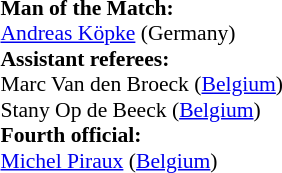<table style="width:100%;font-size:90%">
<tr>
<td><br><strong>Man of the Match:</strong>
<br><a href='#'>Andreas Köpke</a> (Germany)<br><strong>Assistant referees:</strong>
<br>Marc Van den Broeck (<a href='#'>Belgium</a>)
<br>Stany Op de Beeck (<a href='#'>Belgium</a>)
<br><strong>Fourth official:</strong>
<br><a href='#'>Michel Piraux</a> (<a href='#'>Belgium</a>)</td>
</tr>
</table>
